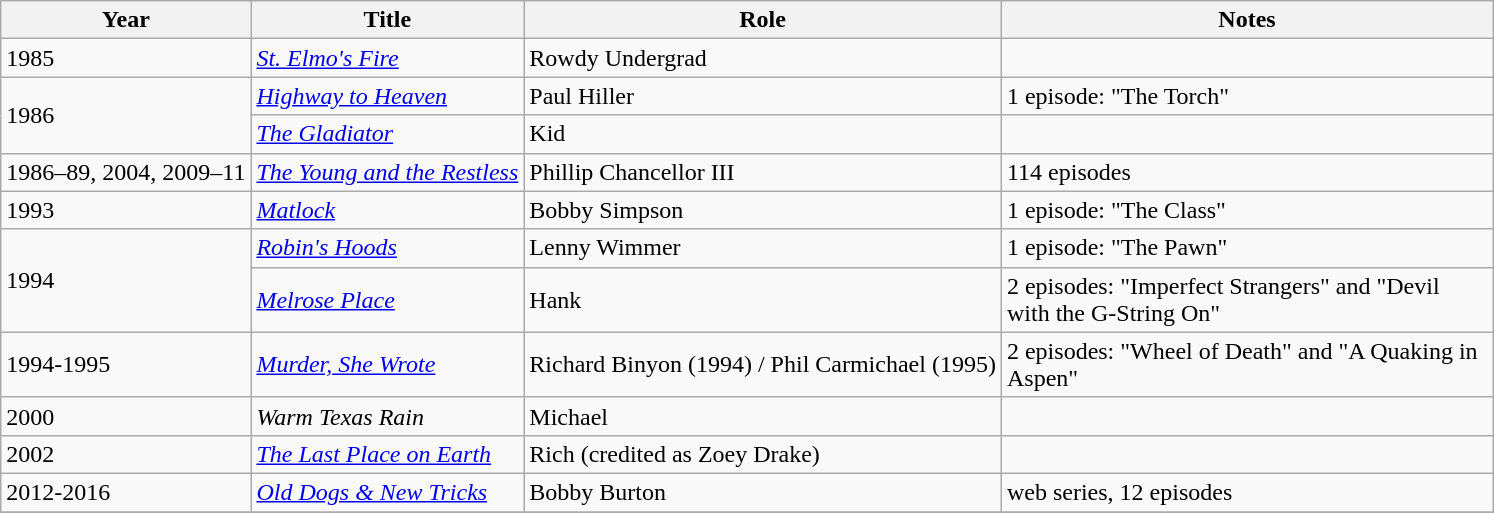<table class="wikitable sortable">
<tr>
<th>Year</th>
<th>Title</th>
<th>Role</th>
<th class="unsortable" style="width:20em;">Notes</th>
</tr>
<tr>
<td>1985</td>
<td><em><a href='#'>St. Elmo's Fire</a></em></td>
<td>Rowdy Undergrad</td>
<td></td>
</tr>
<tr>
<td rowspan="2">1986</td>
<td><em><a href='#'>Highway to Heaven</a></em></td>
<td>Paul Hiller</td>
<td>1 episode: "The Torch"</td>
</tr>
<tr>
<td><em><a href='#'>The Gladiator</a></em></td>
<td>Kid</td>
<td></td>
</tr>
<tr>
<td>1986–89, 2004, 2009–11</td>
<td><em><a href='#'>The Young and the Restless</a></em></td>
<td>Phillip Chancellor III</td>
<td>114 episodes</td>
</tr>
<tr>
<td>1993</td>
<td><em><a href='#'>Matlock</a></em></td>
<td>Bobby Simpson</td>
<td>1 episode: "The Class"</td>
</tr>
<tr>
<td rowspan="2">1994</td>
<td><em><a href='#'>Robin's Hoods</a></em></td>
<td>Lenny Wimmer</td>
<td>1 episode: "The Pawn"</td>
</tr>
<tr>
<td><em><a href='#'>Melrose Place</a></em></td>
<td>Hank</td>
<td>2 episodes: "Imperfect Strangers" and "Devil with the G-String On"</td>
</tr>
<tr>
<td>1994-1995</td>
<td><em><a href='#'>Murder, She Wrote</a></em></td>
<td>Richard Binyon (1994) / Phil Carmichael (1995)</td>
<td>2 episodes: "Wheel of Death" and "A Quaking in Aspen"</td>
</tr>
<tr>
<td>2000</td>
<td><em>Warm Texas Rain</em></td>
<td>Michael</td>
<td></td>
</tr>
<tr>
<td>2002</td>
<td><em><a href='#'>The Last Place on Earth</a></em></td>
<td>Rich (credited as Zoey Drake)</td>
<td></td>
</tr>
<tr>
<td>2012-2016</td>
<td><em><a href='#'>Old Dogs & New Tricks</a></em></td>
<td>Bobby Burton</td>
<td>web series, 12 episodes</td>
</tr>
<tr>
</tr>
</table>
